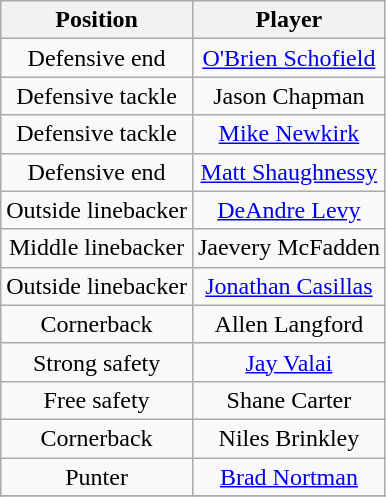<table class="wikitable" style="text-align: center;">
<tr>
<th>Position</th>
<th>Player</th>
</tr>
<tr>
<td>Defensive end</td>
<td><a href='#'>O'Brien Schofield</a></td>
</tr>
<tr>
<td>Defensive tackle</td>
<td>Jason Chapman</td>
</tr>
<tr>
<td>Defensive tackle</td>
<td><a href='#'>Mike Newkirk</a></td>
</tr>
<tr>
<td>Defensive end</td>
<td><a href='#'>Matt Shaughnessy</a></td>
</tr>
<tr>
<td>Outside linebacker</td>
<td><a href='#'>DeAndre Levy</a></td>
</tr>
<tr>
<td>Middle linebacker</td>
<td>Jaevery McFadden</td>
</tr>
<tr>
<td>Outside linebacker</td>
<td><a href='#'>Jonathan Casillas</a></td>
</tr>
<tr>
<td>Cornerback</td>
<td>Allen Langford</td>
</tr>
<tr>
<td>Strong safety</td>
<td><a href='#'>Jay Valai</a></td>
</tr>
<tr>
<td>Free safety</td>
<td>Shane Carter</td>
</tr>
<tr>
<td>Cornerback</td>
<td>Niles Brinkley</td>
</tr>
<tr>
<td>Punter</td>
<td><a href='#'>Brad Nortman</a></td>
</tr>
<tr>
</tr>
</table>
